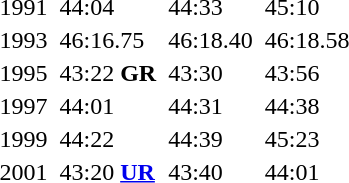<table>
<tr>
<td>1991</td>
<td></td>
<td>44:04</td>
<td></td>
<td>44:33</td>
<td></td>
<td>45:10</td>
</tr>
<tr>
<td>1993</td>
<td></td>
<td>46:16.75</td>
<td></td>
<td>46:18.40</td>
<td></td>
<td>46:18.58</td>
</tr>
<tr>
<td>1995</td>
<td></td>
<td>43:22 <strong>GR</strong></td>
<td></td>
<td>43:30</td>
<td></td>
<td>43:56</td>
</tr>
<tr>
<td>1997</td>
<td></td>
<td>44:01</td>
<td></td>
<td>44:31</td>
<td></td>
<td>44:38</td>
</tr>
<tr>
<td>1999</td>
<td></td>
<td>44:22</td>
<td></td>
<td>44:39</td>
<td></td>
<td>45:23</td>
</tr>
<tr>
<td>2001</td>
<td></td>
<td>43:20 <strong><a href='#'>UR</a></strong></td>
<td></td>
<td>43:40</td>
<td></td>
<td>44:01</td>
</tr>
</table>
